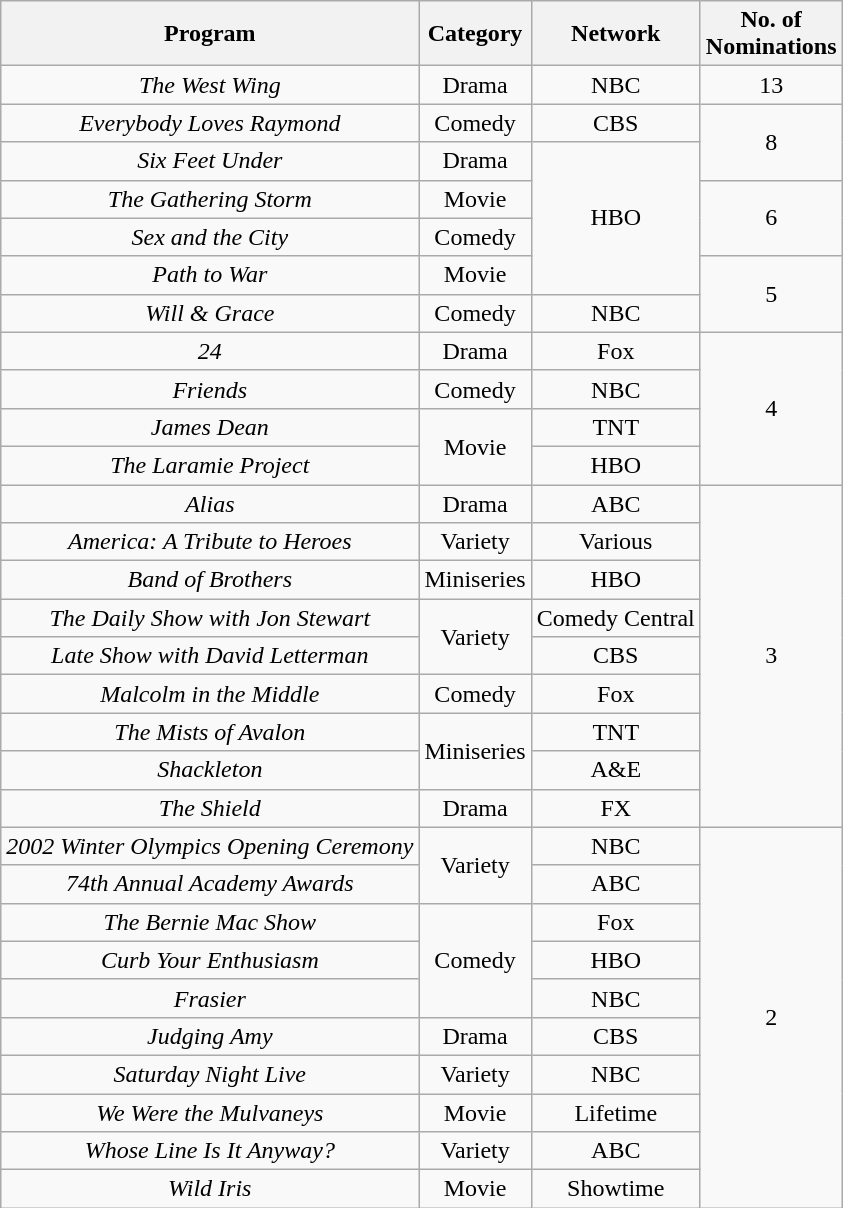<table class="wikitable">
<tr>
<th>Program</th>
<th>Category</th>
<th>Network</th>
<th>No. of<br>Nominations</th>
</tr>
<tr style="text-align:center">
<td><em>The West Wing</em></td>
<td>Drama</td>
<td>NBC</td>
<td>13</td>
</tr>
<tr style="text-align:center">
<td><em>Everybody Loves Raymond</em></td>
<td>Comedy</td>
<td>CBS</td>
<td rowspan="2">8</td>
</tr>
<tr style="text-align:center">
<td><em>Six Feet Under</em></td>
<td>Drama</td>
<td rowspan="4">HBO</td>
</tr>
<tr style="text-align:center">
<td><em>The Gathering Storm</em></td>
<td>Movie</td>
<td rowspan="2">6</td>
</tr>
<tr style="text-align:center">
<td><em>Sex and the City</em></td>
<td>Comedy</td>
</tr>
<tr style="text-align:center">
<td><em>Path to War</em></td>
<td>Movie</td>
<td rowspan="2">5</td>
</tr>
<tr style="text-align:center">
<td><em>Will & Grace</em></td>
<td>Comedy</td>
<td>NBC</td>
</tr>
<tr style="text-align:center">
<td><em>24</em></td>
<td>Drama</td>
<td>Fox</td>
<td rowspan="4">4</td>
</tr>
<tr style="text-align:center">
<td><em>Friends</em></td>
<td>Comedy</td>
<td>NBC</td>
</tr>
<tr style="text-align:center">
<td><em>James Dean</em></td>
<td rowspan="2">Movie</td>
<td>TNT</td>
</tr>
<tr style="text-align:center">
<td><em>The Laramie Project</em></td>
<td>HBO</td>
</tr>
<tr style="text-align:center">
<td><em>Alias</em></td>
<td>Drama</td>
<td>ABC</td>
<td rowspan="9">3</td>
</tr>
<tr style="text-align:center">
<td><em>America: A Tribute to Heroes</em></td>
<td>Variety</td>
<td>Various</td>
</tr>
<tr style="text-align:center">
<td><em>Band of Brothers</em></td>
<td>Miniseries</td>
<td>HBO</td>
</tr>
<tr style="text-align:center">
<td><em>The Daily Show with Jon Stewart</em></td>
<td rowspan="2">Variety</td>
<td>Comedy Central</td>
</tr>
<tr style="text-align:center">
<td><em>Late Show with David Letterman</em></td>
<td>CBS</td>
</tr>
<tr style="text-align:center">
<td><em>Malcolm in the Middle</em></td>
<td>Comedy</td>
<td>Fox</td>
</tr>
<tr style="text-align:center">
<td><em>The Mists of Avalon</em></td>
<td rowspan="2">Miniseries</td>
<td>TNT</td>
</tr>
<tr style="text-align:center">
<td><em>Shackleton</em></td>
<td>A&E</td>
</tr>
<tr style="text-align:center">
<td><em>The Shield</em></td>
<td>Drama</td>
<td>FX</td>
</tr>
<tr style="text-align:center">
<td><em>2002 Winter Olympics Opening Ceremony</em></td>
<td rowspan="2">Variety</td>
<td>NBC</td>
<td rowspan="10">2</td>
</tr>
<tr style="text-align:center">
<td><em>74th Annual Academy Awards</em></td>
<td>ABC</td>
</tr>
<tr style="text-align:center">
<td><em>The Bernie Mac Show</em></td>
<td rowspan="3">Comedy</td>
<td>Fox</td>
</tr>
<tr style="text-align:center">
<td><em>Curb Your Enthusiasm</em></td>
<td>HBO</td>
</tr>
<tr style="text-align:center">
<td><em>Frasier</em></td>
<td>NBC</td>
</tr>
<tr style="text-align:center">
<td><em>Judging Amy</em></td>
<td>Drama</td>
<td>CBS</td>
</tr>
<tr style="text-align:center">
<td><em>Saturday Night Live</em></td>
<td>Variety</td>
<td>NBC</td>
</tr>
<tr style="text-align:center">
<td><em>We Were the Mulvaneys</em></td>
<td>Movie</td>
<td>Lifetime</td>
</tr>
<tr style="text-align:center">
<td><em>Whose Line Is It Anyway?</em></td>
<td>Variety</td>
<td>ABC</td>
</tr>
<tr style="text-align:center">
<td><em>Wild Iris</em></td>
<td>Movie</td>
<td>Showtime</td>
</tr>
</table>
